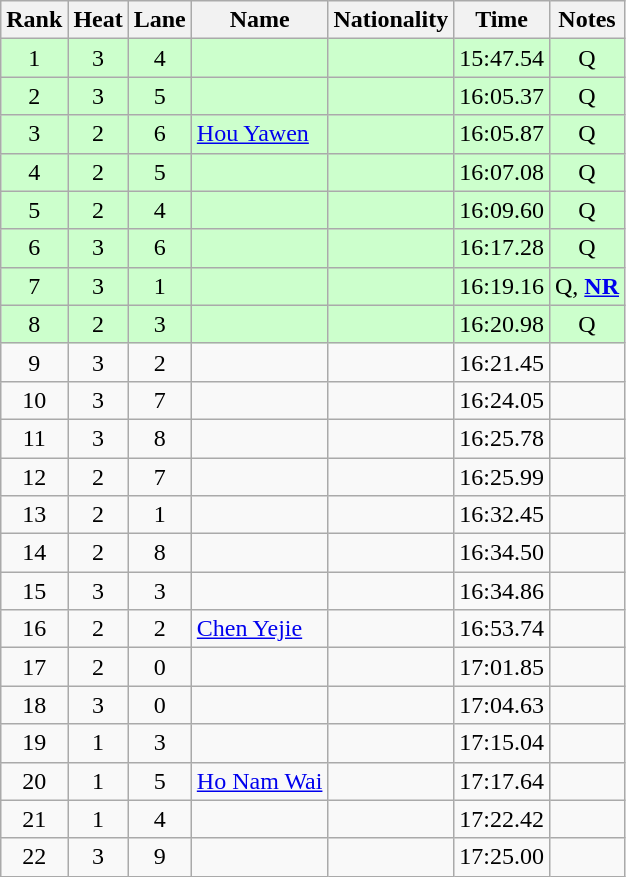<table class="wikitable sortable" style="text-align:center">
<tr>
<th>Rank</th>
<th>Heat</th>
<th>Lane</th>
<th>Name</th>
<th>Nationality</th>
<th>Time</th>
<th>Notes</th>
</tr>
<tr bgcolor=ccffcc>
<td>1</td>
<td>3</td>
<td>4</td>
<td align=left></td>
<td align=left></td>
<td>15:47.54</td>
<td>Q</td>
</tr>
<tr bgcolor=ccffcc>
<td>2</td>
<td>3</td>
<td>5</td>
<td align=left></td>
<td align=left></td>
<td>16:05.37</td>
<td>Q</td>
</tr>
<tr bgcolor=ccffcc>
<td>3</td>
<td>2</td>
<td>6</td>
<td align=left><a href='#'>Hou Yawen</a></td>
<td align=left></td>
<td>16:05.87</td>
<td>Q</td>
</tr>
<tr bgcolor=ccffcc>
<td>4</td>
<td>2</td>
<td>5</td>
<td align=left></td>
<td align=left></td>
<td>16:07.08</td>
<td>Q</td>
</tr>
<tr bgcolor=ccffcc>
<td>5</td>
<td>2</td>
<td>4</td>
<td align=left></td>
<td align=left></td>
<td>16:09.60</td>
<td>Q</td>
</tr>
<tr bgcolor=ccffcc>
<td>6</td>
<td>3</td>
<td>6</td>
<td align=left></td>
<td align=left></td>
<td>16:17.28</td>
<td>Q</td>
</tr>
<tr bgcolor=ccffcc>
<td>7</td>
<td>3</td>
<td>1</td>
<td align=left></td>
<td align=left></td>
<td>16:19.16</td>
<td>Q, <strong><a href='#'>NR</a></strong></td>
</tr>
<tr bgcolor=ccffcc>
<td>8</td>
<td>2</td>
<td>3</td>
<td align=left></td>
<td align=left></td>
<td>16:20.98</td>
<td>Q</td>
</tr>
<tr>
<td>9</td>
<td>3</td>
<td>2</td>
<td align=left></td>
<td align=left></td>
<td>16:21.45</td>
<td></td>
</tr>
<tr>
<td>10</td>
<td>3</td>
<td>7</td>
<td align=left></td>
<td align=left></td>
<td>16:24.05</td>
<td></td>
</tr>
<tr>
<td>11</td>
<td>3</td>
<td>8</td>
<td align=left></td>
<td align=left></td>
<td>16:25.78</td>
<td></td>
</tr>
<tr>
<td>12</td>
<td>2</td>
<td>7</td>
<td align=left></td>
<td align=left></td>
<td>16:25.99</td>
<td></td>
</tr>
<tr>
<td>13</td>
<td>2</td>
<td>1</td>
<td align=left></td>
<td align=left></td>
<td>16:32.45</td>
<td></td>
</tr>
<tr>
<td>14</td>
<td>2</td>
<td>8</td>
<td align=left></td>
<td align=left></td>
<td>16:34.50</td>
<td></td>
</tr>
<tr>
<td>15</td>
<td>3</td>
<td>3</td>
<td align=left></td>
<td align=left></td>
<td>16:34.86</td>
<td></td>
</tr>
<tr>
<td>16</td>
<td>2</td>
<td>2</td>
<td align=left><a href='#'>Chen Yejie</a></td>
<td align=left></td>
<td>16:53.74</td>
<td></td>
</tr>
<tr>
<td>17</td>
<td>2</td>
<td>0</td>
<td align=left></td>
<td align=left></td>
<td>17:01.85</td>
<td></td>
</tr>
<tr>
<td>18</td>
<td>3</td>
<td>0</td>
<td align=left></td>
<td align=left></td>
<td>17:04.63</td>
<td></td>
</tr>
<tr>
<td>19</td>
<td>1</td>
<td>3</td>
<td align=left></td>
<td align=left></td>
<td>17:15.04</td>
<td></td>
</tr>
<tr>
<td>20</td>
<td>1</td>
<td>5</td>
<td align=left><a href='#'>Ho Nam Wai</a></td>
<td align=left></td>
<td>17:17.64</td>
<td></td>
</tr>
<tr>
<td>21</td>
<td>1</td>
<td>4</td>
<td align=left></td>
<td align=left></td>
<td>17:22.42</td>
<td></td>
</tr>
<tr>
<td>22</td>
<td>3</td>
<td>9</td>
<td align=left></td>
<td align=left></td>
<td>17:25.00</td>
<td></td>
</tr>
</table>
